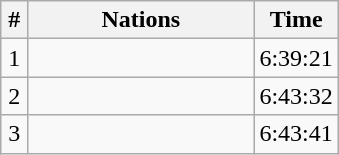<table class="wikitable" style="text-align:center;">
<tr>
<th width=8%>#</th>
<th width=67%>Nations</th>
<th width=25%>Time</th>
</tr>
<tr>
<td>1</td>
<td align="left"></td>
<td>6:39:21</td>
</tr>
<tr>
<td>2</td>
<td align="left"></td>
<td>6:43:32</td>
</tr>
<tr>
<td>3</td>
<td align="left"></td>
<td>6:43:41</td>
</tr>
</table>
